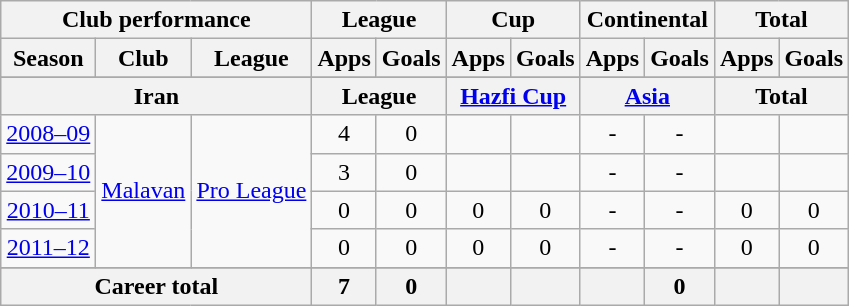<table class="wikitable" style="text-align:center">
<tr>
<th colspan=3>Club performance</th>
<th colspan=2>League</th>
<th colspan=2>Cup</th>
<th colspan=2>Continental</th>
<th colspan=2>Total</th>
</tr>
<tr>
<th>Season</th>
<th>Club</th>
<th>League</th>
<th>Apps</th>
<th>Goals</th>
<th>Apps</th>
<th>Goals</th>
<th>Apps</th>
<th>Goals</th>
<th>Apps</th>
<th>Goals</th>
</tr>
<tr>
</tr>
<tr>
<th colspan=3>Iran</th>
<th colspan=2>League</th>
<th colspan=2><a href='#'>Hazfi Cup</a></th>
<th colspan=2><a href='#'>Asia</a></th>
<th colspan=2>Total</th>
</tr>
<tr>
<td><a href='#'>2008–09</a></td>
<td rowspan="4"><a href='#'>Malavan</a></td>
<td rowspan="4"><a href='#'>Pro League</a></td>
<td>4</td>
<td>0</td>
<td></td>
<td></td>
<td>-</td>
<td>-</td>
<td></td>
<td></td>
</tr>
<tr>
<td><a href='#'>2009–10</a></td>
<td>3</td>
<td>0</td>
<td></td>
<td></td>
<td>-</td>
<td>-</td>
<td></td>
<td></td>
</tr>
<tr>
<td><a href='#'>2010–11</a></td>
<td>0</td>
<td>0</td>
<td>0</td>
<td>0</td>
<td>-</td>
<td>-</td>
<td>0</td>
<td>0</td>
</tr>
<tr>
<td><a href='#'>2011–12</a></td>
<td>0</td>
<td>0</td>
<td>0</td>
<td>0</td>
<td>-</td>
<td>-</td>
<td>0</td>
<td>0</td>
</tr>
<tr>
</tr>
<tr>
<th colspan=3>Career total</th>
<th>7</th>
<th>0</th>
<th></th>
<th></th>
<th></th>
<th>0</th>
<th></th>
<th></th>
</tr>
</table>
